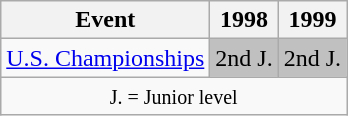<table class="wikitable" style="text-align:center">
<tr>
<th>Event</th>
<th>1998</th>
<th>1999</th>
</tr>
<tr>
<td align=left><a href='#'>U.S. Championships</a></td>
<td bgcolor=silver>2nd J.</td>
<td bgcolor=silver>2nd J.</td>
</tr>
<tr>
<td colspan=3 align=center><small> J. = Junior level </small></td>
</tr>
</table>
